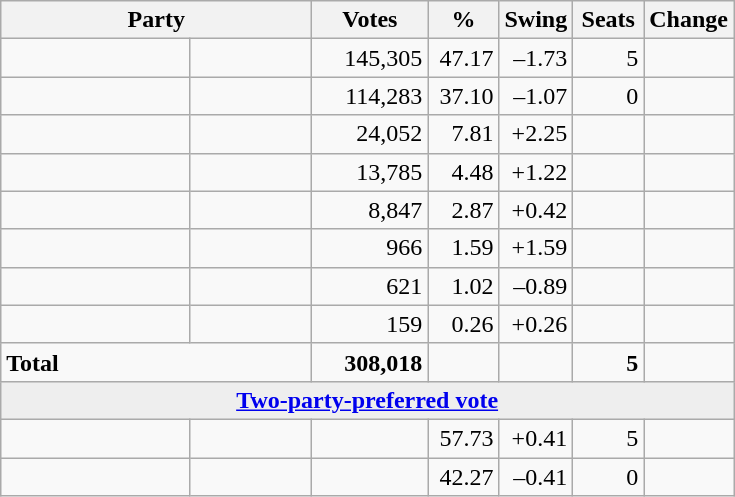<table class="wikitable">
<tr>
<th style="width:200px" colspan=2><strong>Party</strong></th>
<th style="width:70px; text-align:center;"><strong>Votes</strong></th>
<th style="width:40px; text-align:center;"><strong>%</strong></th>
<th style="width:40px; text-align:center;"><strong>Swing</strong></th>
<th style="width:40px; text-align:center;"><strong>Seats</strong></th>
<th style="width:40px; text-align:center;"><strong>Change</strong></th>
</tr>
<tr>
<td> </td>
<td></td>
<td align=right>145,305</td>
<td align=right>47.17</td>
<td align=right>–1.73</td>
<td align=right>5</td>
<td align=right></td>
</tr>
<tr>
<td> </td>
<td></td>
<td align=right>114,283</td>
<td align=right>37.10</td>
<td align=right>–1.07</td>
<td align=right>0</td>
<td align=right></td>
</tr>
<tr>
<td> </td>
<td></td>
<td align=right>24,052</td>
<td align=right>7.81</td>
<td align=right>+2.25</td>
<td align=right></td>
<td align=right></td>
</tr>
<tr>
<td> </td>
<td></td>
<td align=right>13,785</td>
<td align=right>4.48</td>
<td align=right>+1.22</td>
<td align=right></td>
<td align=right></td>
</tr>
<tr>
<td> </td>
<td></td>
<td align=right>8,847</td>
<td align=right>2.87</td>
<td align=right>+0.42</td>
<td align=right></td>
<td align=right></td>
</tr>
<tr>
<td> </td>
<td></td>
<td align=right>966</td>
<td align=right>1.59</td>
<td align=right>+1.59</td>
<td align=right></td>
<td align=right></td>
</tr>
<tr>
<td> </td>
<td></td>
<td align=right>621</td>
<td align=right>1.02</td>
<td align=right>–0.89</td>
<td align=right></td>
<td align=right></td>
</tr>
<tr>
<td> </td>
<td></td>
<td align=right>159</td>
<td align=right>0.26</td>
<td align=right>+0.26</td>
<td align=right></td>
<td align=right></td>
</tr>
<tr>
<td colspan="2" align="left"><strong>Total</strong></td>
<td align=right><strong>308,018</strong></td>
<td align=right></td>
<td align=right></td>
<td align=right><strong>5</strong></td>
<td align=right></td>
</tr>
<tr>
<td colspan="8" style="text-align:center; background:#eee;"><strong><a href='#'>Two-party-preferred vote</a></strong></td>
</tr>
<tr>
<td> </td>
<td></td>
<td align=center></td>
<td align=right>57.73</td>
<td align=right>+0.41</td>
<td align=right>5</td>
<td align=right></td>
</tr>
<tr>
<td> </td>
<td></td>
<td align=right> </td>
<td align=right>42.27</td>
<td align=right>–0.41</td>
<td align=right>0</td>
<td align=right></td>
</tr>
</table>
